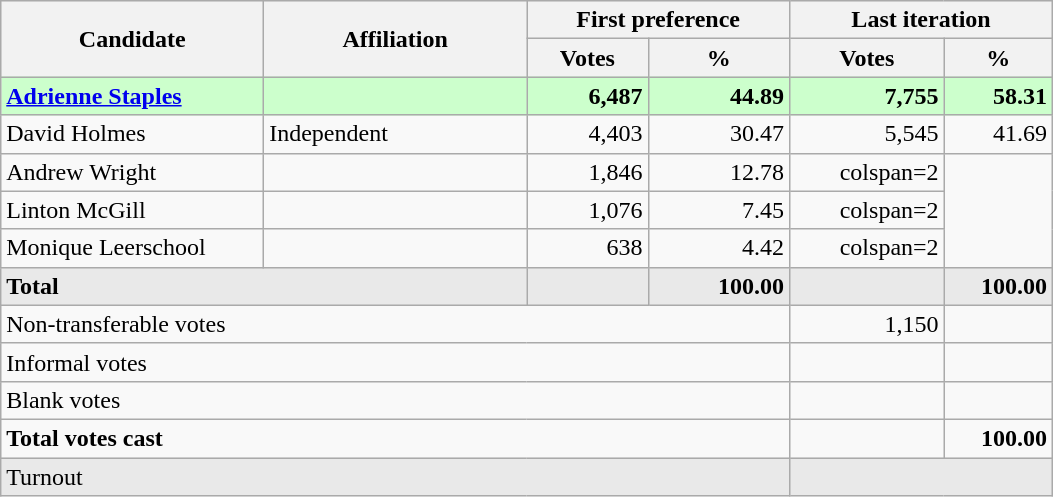<table class="wikitable">
<tr style="background:#e9e9e9;">
<th rowspan="2" style="width:20%;">Candidate</th>
<th rowspan="2" style="width:20%;">Affiliation</th>
<th colspan="2" style="width:20%;">First preference</th>
<th colspan="2" style="width:20%;">Last iteration</th>
</tr>
<tr style="background:#e9e9e9;">
<th>Votes</th>
<th>%</th>
<th>Votes</th>
<th>%</th>
</tr>
<tr style="text-align:right;background:#cfc;">
<td style="text-align:left;"><strong><a href='#'>Adrienne Staples</a></strong></td>
<td style="text-align:left;"></td>
<td><strong>6,487</strong></td>
<td><strong>44.89</strong></td>
<td><strong>7,755</strong></td>
<td><strong>58.31</strong></td>
</tr>
<tr style="text-align:right;">
<td style="text-align:left;">David Holmes</td>
<td style="text-align:left;">Independent</td>
<td>4,403</td>
<td>30.47</td>
<td>5,545</td>
<td>41.69</td>
</tr>
<tr style="text-align:right;">
<td style="text-align:left;">Andrew Wright</td>
<td style="text-align:left;"></td>
<td>1,846</td>
<td>12.78</td>
<td>colspan=2 </td>
</tr>
<tr style="text-align:right;">
<td style="text-align:left;">Linton McGill</td>
<td style="text-align:left;"></td>
<td>1,076</td>
<td>7.45</td>
<td>colspan=2 </td>
</tr>
<tr style="text-align:right;">
<td style="text-align:left;">Monique Leerschool</td>
<td style="text-align:left;"></td>
<td>638</td>
<td>4.42</td>
<td>colspan=2 </td>
</tr>
<tr style="background:#e9e9e9;text-align:right;">
<td colspan=2 style="text-align:left;"><strong>Total</strong></td>
<td></td>
<td><strong>100.00</strong></td>
<td></td>
<td><strong>100.00</strong></td>
</tr>
<tr style="text-align:right;">
<td colspan=4 style="text-align:left;">Non-transferable votes</td>
<td>1,150</td>
<td></td>
</tr>
<tr style="text-align:right;">
<td colspan=4 style="text-align:left;">Informal votes</td>
<td></td>
<td></td>
</tr>
<tr style="text-align:right;">
<td colspan=4 style="text-align:left;">Blank votes</td>
<td></td>
<td></td>
</tr>
<tr style="text-align:right;">
<td colspan=4 style="text-align:left;"><strong>Total votes cast</strong></td>
<td></td>
<td><strong>100.00</strong></td>
</tr>
<tr style="background:#e9e9e9;text-align:right;">
<td colspan=4 style="text-align:left;">Turnout</td>
<td colspan=2></td>
</tr>
</table>
